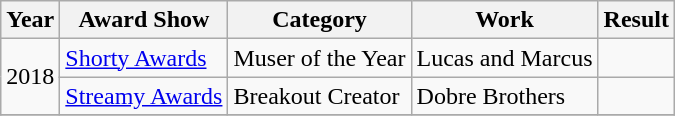<table class="wikitable">
<tr>
<th>Year</th>
<th>Award Show</th>
<th>Category</th>
<th>Work</th>
<th>Result</th>
</tr>
<tr>
<td rowspan="2">2018</td>
<td><a href='#'>Shorty Awards</a></td>
<td>Muser of the Year</td>
<td>Lucas and Marcus</td>
<td></td>
</tr>
<tr>
<td><a href='#'>Streamy Awards</a></td>
<td>Breakout Creator</td>
<td>Dobre Brothers</td>
<td></td>
</tr>
<tr>
</tr>
</table>
